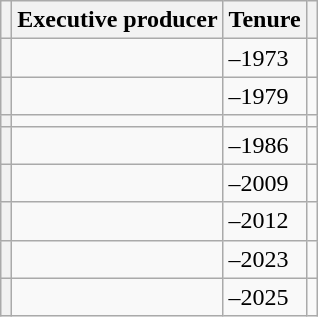<table class="wikitable sortable">
<tr>
<th></th>
<th>Executive producer</th>
<th>Tenure</th>
<th></th>
</tr>
<tr>
<th scope="row"></th>
<td></td>
<td>–1973</td>
<td></td>
</tr>
<tr>
<th scope="row"></th>
<td></td>
<td>–1979</td>
<td></td>
</tr>
<tr>
<th scope="row"></th>
<td></td>
<td></td>
<td></td>
</tr>
<tr>
<th scope="row"></th>
<td></td>
<td>–1986</td>
<td></td>
</tr>
<tr>
<th scope="row"></th>
<td></td>
<td>–2009</td>
<td></td>
</tr>
<tr>
<th scope="row"></th>
<td></td>
<td>–2012</td>
<td></td>
</tr>
<tr>
<th scope="row"></th>
<td></td>
<td>–2023</td>
<td></td>
</tr>
<tr>
<th scope="row"></th>
<td></td>
<td>–2025</td>
<td></td>
</tr>
</table>
